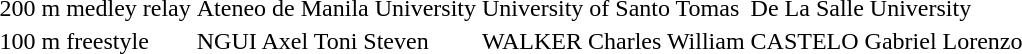<table>
<tr>
<td>200 m medley relay</td>
<td> Ateneo de Manila University</td>
<td> University of Santo Tomas</td>
<td> De La Salle University</td>
</tr>
<tr>
<td>100 m freestyle</td>
<td> NGUI Axel Toni Steven</td>
<td> WALKER Charles William</td>
<td> CASTELO Gabriel Lorenzo</td>
</tr>
</table>
